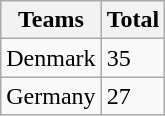<table class="wikitable">
<tr>
<th>Teams</th>
<th>Total</th>
</tr>
<tr>
<td>Denmark</td>
<td>35</td>
</tr>
<tr>
<td>Germany</td>
<td>27</td>
</tr>
</table>
